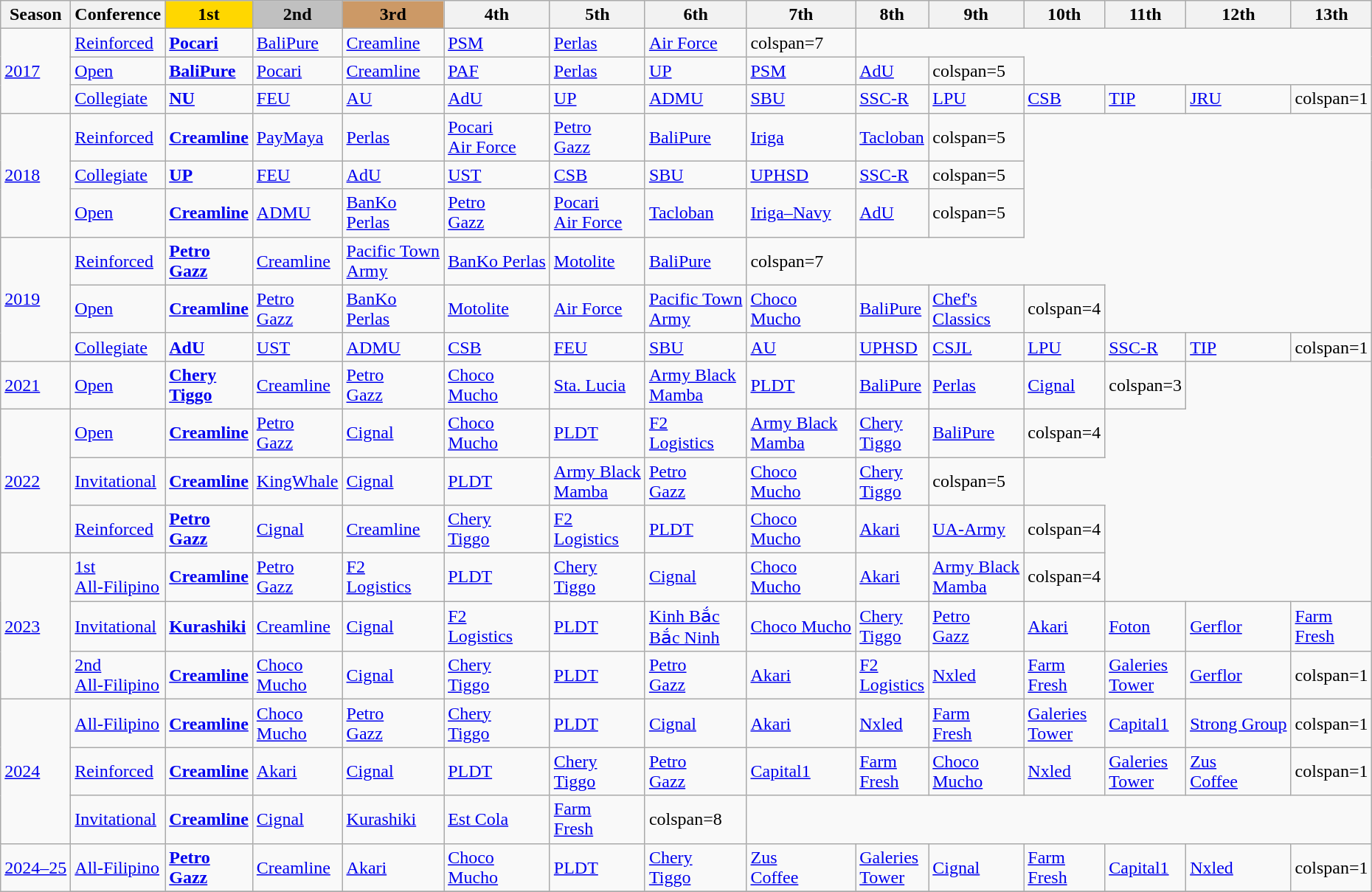<table class="wikitable">
<tr>
<th>Season</th>
<th>Conference</th>
<th style="background:gold">1st</th>
<th style="background:silver">2nd</th>
<th style="background:#CC9966">3rd</th>
<th>4th</th>
<th>5th</th>
<th>6th</th>
<th>7th</th>
<th>8th</th>
<th>9th</th>
<th>10th</th>
<th>11th</th>
<th>12th</th>
<th>13th</th>
</tr>
<tr>
<td rowspan=3><a href='#'>2017</a></td>
<td><a href='#'>Reinforced</a></td>
<td><strong><a href='#'>Pocari</a></strong></td>
<td><a href='#'>BaliPure</a></td>
<td><a href='#'>Creamline</a></td>
<td><a href='#'>PSM</a></td>
<td><a href='#'>Perlas</a></td>
<td><a href='#'>Air Force</a></td>
<td>colspan=7 </td>
</tr>
<tr>
<td><a href='#'>Open</a></td>
<td><strong><a href='#'>BaliPure</a></strong></td>
<td><a href='#'>Pocari</a></td>
<td><a href='#'>Creamline</a></td>
<td><a href='#'>PAF</a></td>
<td><a href='#'>Perlas</a></td>
<td><a href='#'>UP</a></td>
<td><a href='#'>PSM</a></td>
<td><a href='#'>AdU</a></td>
<td>colspan=5 </td>
</tr>
<tr>
<td><a href='#'>Collegiate</a></td>
<td><strong><a href='#'>NU</a></strong></td>
<td><a href='#'>FEU</a></td>
<td><a href='#'>AU</a></td>
<td><a href='#'>AdU</a></td>
<td><a href='#'>UP</a></td>
<td><a href='#'>ADMU</a></td>
<td><a href='#'>SBU</a></td>
<td><a href='#'>SSC-R</a></td>
<td><a href='#'>LPU</a></td>
<td><a href='#'>CSB</a></td>
<td><a href='#'>TIP</a></td>
<td><a href='#'>JRU</a></td>
<td>colspan=1 </td>
</tr>
<tr>
<td rowspan=3><a href='#'>2018</a></td>
<td><a href='#'>Reinforced</a></td>
<td><strong><a href='#'>Creamline</a></strong></td>
<td><a href='#'>PayMaya</a></td>
<td><a href='#'>Perlas</a></td>
<td><a href='#'>Pocari<br>Air Force</a></td>
<td><a href='#'>Petro<br>Gazz</a></td>
<td><a href='#'>BaliPure</a></td>
<td><a href='#'>Iriga</a></td>
<td><a href='#'>Tacloban</a></td>
<td>colspan=5 </td>
</tr>
<tr>
<td><a href='#'>Collegiate</a></td>
<td><strong><a href='#'>UP</a></strong></td>
<td><a href='#'>FEU</a></td>
<td><a href='#'>AdU</a></td>
<td><a href='#'>UST</a></td>
<td><a href='#'>CSB</a></td>
<td><a href='#'>SBU</a></td>
<td><a href='#'>UPHSD</a></td>
<td><a href='#'>SSC-R</a></td>
<td>colspan=5 </td>
</tr>
<tr>
<td><a href='#'>Open</a></td>
<td><strong><a href='#'>Creamline</a></strong></td>
<td><a href='#'>ADMU</a></td>
<td><a href='#'>BanKo<br>Perlas</a></td>
<td><a href='#'>Petro<br>Gazz</a></td>
<td><a href='#'>Pocari<br>Air Force</a></td>
<td><a href='#'>Tacloban</a></td>
<td><a href='#'>Iriga–Navy</a></td>
<td><a href='#'>AdU</a></td>
<td>colspan=5 </td>
</tr>
<tr>
<td rowspan=3><a href='#'>2019</a></td>
<td><a href='#'>Reinforced</a></td>
<td><strong><a href='#'>Petro<br>Gazz</a></strong></td>
<td><a href='#'>Creamline</a></td>
<td><a href='#'>Pacific Town<br>Army</a></td>
<td><a href='#'>BanKo Perlas</a></td>
<td><a href='#'>Motolite</a></td>
<td><a href='#'>BaliPure</a></td>
<td>colspan=7 </td>
</tr>
<tr>
<td><a href='#'>Open</a></td>
<td><strong><a href='#'>Creamline</a></strong></td>
<td><a href='#'>Petro<br>Gazz</a></td>
<td><a href='#'>BanKo<br>Perlas</a></td>
<td><a href='#'>Motolite</a></td>
<td><a href='#'>Air Force</a></td>
<td><a href='#'>Pacific Town<br>Army</a></td>
<td><a href='#'>Choco<br>Mucho</a></td>
<td><a href='#'>BaliPure</a></td>
<td><a href='#'>Chef's<br>Classics</a></td>
<td>colspan=4 </td>
</tr>
<tr>
<td><a href='#'>Collegiate</a></td>
<td><strong><a href='#'>AdU</a></strong></td>
<td><a href='#'>UST</a></td>
<td><a href='#'>ADMU</a></td>
<td><a href='#'>CSB</a></td>
<td><a href='#'>FEU</a></td>
<td><a href='#'>SBU</a></td>
<td><a href='#'>AU</a></td>
<td><a href='#'>UPHSD</a></td>
<td><a href='#'>CSJL</a></td>
<td><a href='#'>LPU</a></td>
<td><a href='#'>SSC-R</a></td>
<td><a href='#'>TIP</a></td>
<td>colspan=1 </td>
</tr>
<tr>
<td><a href='#'>2021</a></td>
<td><a href='#'>Open</a></td>
<td><strong><a href='#'>Chery<br>Tiggo</a></strong></td>
<td><a href='#'>Creamline</a></td>
<td><a href='#'>Petro<br>Gazz</a></td>
<td><a href='#'>Choco<br>Mucho</a></td>
<td><a href='#'>Sta. Lucia</a></td>
<td><a href='#'>Army Black<br>Mamba</a></td>
<td><a href='#'>PLDT</a></td>
<td><a href='#'>BaliPure</a></td>
<td><a href='#'>Perlas</a></td>
<td><a href='#'>Cignal</a></td>
<td>colspan=3 </td>
</tr>
<tr>
<td rowspan=3><a href='#'>2022</a></td>
<td><a href='#'>Open</a></td>
<td><strong><a href='#'>Creamline</a></strong></td>
<td><a href='#'>Petro<br>Gazz</a></td>
<td><a href='#'>Cignal</a></td>
<td><a href='#'>Choco<br>Mucho</a></td>
<td><a href='#'>PLDT</a></td>
<td><a href='#'>F2<br>Logistics</a></td>
<td><a href='#'>Army Black<br>Mamba</a></td>
<td><a href='#'>Chery<br>Tiggo</a></td>
<td><a href='#'>BaliPure</a></td>
<td>colspan=4 </td>
</tr>
<tr>
<td><a href='#'>Invitational</a></td>
<td><strong><a href='#'>Creamline</a></strong></td>
<td><a href='#'>KingWhale</a></td>
<td><a href='#'>Cignal</a></td>
<td><a href='#'>PLDT</a></td>
<td><a href='#'>Army Black<br>Mamba</a></td>
<td><a href='#'>Petro<br>Gazz</a></td>
<td><a href='#'>Choco<br>Mucho</a></td>
<td><a href='#'>Chery<br>Tiggo</a></td>
<td>colspan=5 </td>
</tr>
<tr>
<td><a href='#'>Reinforced</a></td>
<td><strong><a href='#'>Petro<br>Gazz</a></strong></td>
<td><a href='#'>Cignal</a></td>
<td><a href='#'>Creamline</a></td>
<td><a href='#'>Chery<br>Tiggo</a></td>
<td><a href='#'>F2<br>Logistics</a></td>
<td><a href='#'>PLDT</a></td>
<td><a href='#'>Choco<br>Mucho</a></td>
<td><a href='#'>Akari</a></td>
<td><a href='#'>UA-Army</a></td>
<td>colspan=4 </td>
</tr>
<tr>
<td rowspan=3><a href='#'>2023</a></td>
<td><a href='#'>1st<br>All-Filipino</a></td>
<td><strong><a href='#'>Creamline</a></strong></td>
<td><a href='#'>Petro<br>Gazz</a></td>
<td><a href='#'>F2<br>Logistics</a></td>
<td><a href='#'>PLDT</a></td>
<td><a href='#'>Chery<br>Tiggo</a></td>
<td><a href='#'>Cignal</a></td>
<td><a href='#'>Choco<br>Mucho</a></td>
<td><a href='#'>Akari</a></td>
<td><a href='#'>Army Black<br>Mamba</a></td>
<td>colspan=4 </td>
</tr>
<tr>
<td><a href='#'>Invitational</a></td>
<td><strong><a href='#'>Kurashiki</a></strong></td>
<td><a href='#'>Creamline</a></td>
<td><a href='#'>Cignal</a></td>
<td><a href='#'>F2<br>Logistics</a></td>
<td><a href='#'>PLDT</a></td>
<td><a href='#'>Kinh Bắc<br>Bắc Ninh</a></td>
<td><a href='#'>Choco Mucho</a></td>
<td><a href='#'>Chery<br>Tiggo</a></td>
<td><a href='#'>Petro<br>Gazz</a></td>
<td><a href='#'>Akari</a></td>
<td><a href='#'>Foton</a></td>
<td><a href='#'>Gerflor</a></td>
<td><a href='#'>Farm<br>Fresh</a></td>
</tr>
<tr>
<td><a href='#'>2nd<br>All-Filipino</a></td>
<td><strong><a href='#'>Creamline</a></strong></td>
<td><a href='#'>Choco<br>Mucho</a></td>
<td><a href='#'>Cignal</a></td>
<td><a href='#'>Chery<br>Tiggo</a></td>
<td><a href='#'>PLDT</a></td>
<td><a href='#'>Petro<br>Gazz</a></td>
<td><a href='#'>Akari</a></td>
<td><a href='#'>F2<br>Logistics</a></td>
<td><a href='#'>Nxled</a></td>
<td><a href='#'>Farm<br>Fresh</a></td>
<td><a href='#'>Galeries<br>Tower</a></td>
<td><a href='#'>Gerflor</a></td>
<td>colspan=1 </td>
</tr>
<tr>
<td rowspan=3><a href='#'>2024</a></td>
<td><a href='#'>All-Filipino</a></td>
<td><strong><a href='#'>Creamline</a></strong></td>
<td><a href='#'>Choco<br>Mucho</a></td>
<td><a href='#'>Petro<br>Gazz</a></td>
<td><a href='#'>Chery<br>Tiggo</a></td>
<td><a href='#'>PLDT</a></td>
<td><a href='#'>Cignal</a></td>
<td><a href='#'>Akari</a></td>
<td><a href='#'>Nxled</a></td>
<td><a href='#'>Farm<br>Fresh</a></td>
<td><a href='#'>Galeries<br>Tower</a></td>
<td><a href='#'>Capital1</a></td>
<td><a href='#'>Strong Group</a></td>
<td>colspan=1 </td>
</tr>
<tr>
<td><a href='#'>Reinforced</a></td>
<td><strong><a href='#'>Creamline</a></strong></td>
<td><a href='#'>Akari</a></td>
<td><a href='#'>Cignal</a></td>
<td><a href='#'>PLDT</a></td>
<td><a href='#'>Chery<br>Tiggo</a></td>
<td><a href='#'>Petro<br>Gazz</a></td>
<td><a href='#'>Capital1</a></td>
<td><a href='#'>Farm<br>Fresh</a></td>
<td><a href='#'>Choco<br>Mucho</a></td>
<td><a href='#'>Nxled</a></td>
<td><a href='#'>Galeries<br>Tower</a></td>
<td><a href='#'>Zus<br>Coffee</a></td>
<td>colspan=1 </td>
</tr>
<tr>
<td><a href='#'>Invitational</a></td>
<td><strong><a href='#'>Creamline</a></strong></td>
<td><a href='#'>Cignal</a></td>
<td><a href='#'>Kurashiki</a></td>
<td><a href='#'>Est Cola</a></td>
<td><a href='#'>Farm<br>Fresh</a></td>
<td>colspan=8 </td>
</tr>
<tr>
<td rowspan=3><a href='#'>2024–25</a></td>
<td><a href='#'>All-Filipino</a></td>
<td><strong><a href='#'>Petro<br>Gazz</a></strong></td>
<td><a href='#'>Creamline</a></td>
<td><a href='#'>Akari</a></td>
<td><a href='#'>Choco<br>Mucho</a></td>
<td><a href='#'>PLDT</a></td>
<td><a href='#'>Chery<br>Tiggo</a></td>
<td><a href='#'>Zus<br>Coffee</a></td>
<td><a href='#'>Galeries<br>Tower</a></td>
<td><a href='#'>Cignal</a></td>
<td><a href='#'>Farm<br>Fresh</a></td>
<td><a href='#'>Capital1</a></td>
<td><a href='#'>Nxled</a></td>
<td>colspan=1 </td>
</tr>
<tr>
</tr>
</table>
